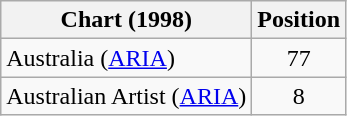<table class="wikitable">
<tr>
<th>Chart (1998)</th>
<th>Position</th>
</tr>
<tr>
<td>Australia (<a href='#'>ARIA</a>)</td>
<td align="center">77</td>
</tr>
<tr>
<td>Australian Artist (<a href='#'>ARIA</a>)</td>
<td align="center">8</td>
</tr>
</table>
